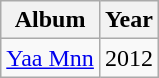<table class="wikitable">
<tr>
<th>Album</th>
<th>Year</th>
</tr>
<tr>
<td><a href='#'>Yaa Mnn</a></td>
<td>2012</td>
</tr>
</table>
